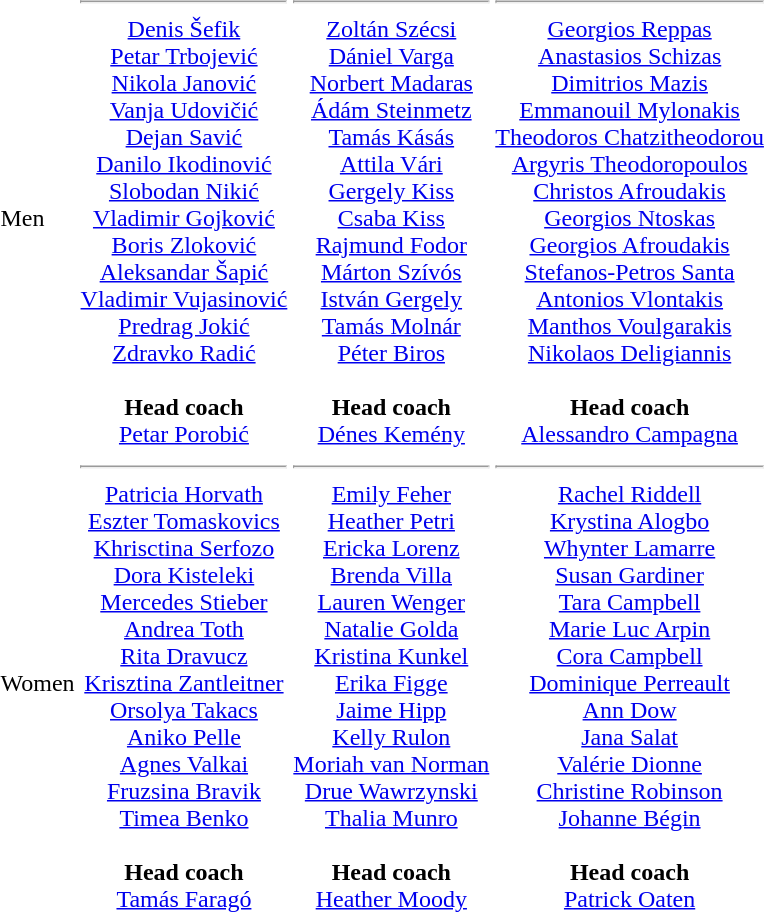<table>
<tr>
<td>Men<br></td>
<td style="text-align:center; vertical-align:top;"><strong></strong> <hr> <a href='#'>Denis Šefik</a> <br> <a href='#'>Petar Trbojević</a><br> <a href='#'>Nikola Janović</a><br> <a href='#'>Vanja Udovičić</a><br> <a href='#'>Dejan Savić</a><br><a href='#'>Danilo Ikodinović</a><br> <a href='#'>Slobodan Nikić</a><br> <a href='#'>Vladimir Gojković</a><br> <a href='#'>Boris Zloković</a><br> <a href='#'>Aleksandar Šapić</a><br> <a href='#'>Vladimir Vujasinović</a><br> <a href='#'>Predrag Jokić</a><br> <a href='#'>Zdravko Radić</a> <br><br><strong>Head coach</strong><br><a href='#'>Petar Porobić</a></td>
<td style="text-align:center; vertical-align:top;"><strong></strong><hr><a href='#'>Zoltán Szécsi</a><br><a href='#'>Dániel Varga</a><br><a href='#'>Norbert Madaras</a><br><a href='#'>Ádám Steinmetz</a><br><a href='#'>Tamás Kásás</a><br><a href='#'>Attila Vári</a><br><a href='#'>Gergely Kiss</a><br><a href='#'>Csaba Kiss</a><br><a href='#'>Rajmund Fodor</a><br><a href='#'>Márton Szívós</a><br><a href='#'>István Gergely</a><br><a href='#'>Tamás Molnár</a><br><a href='#'>Péter Biros</a><br><br><strong>Head coach</strong><br><a href='#'>Dénes Kemény</a></td>
<td style="text-align:center; vertical-align:top;"><strong></strong><hr><a href='#'>Georgios Reppas</a><br><a href='#'>Anastasios Schizas</a><br><a href='#'>Dimitrios Mazis</a><br><a href='#'>Emmanouil Mylonakis</a><br><a href='#'>Theodoros Chatzitheodorou</a><br><a href='#'>Argyris Theodoropoulos</a><br><a href='#'>Christos Afroudakis</a><br><a href='#'>Georgios Ntoskas</a><br><a href='#'>Georgios Afroudakis</a><br><a href='#'>Stefanos-Petros Santa</a><br><a href='#'>Antonios Vlontakis</a><br><a href='#'>Manthos Voulgarakis</a><br><a href='#'>Nikolaos Deligiannis</a><br><br><strong>Head coach</strong><br><a href='#'>Alessandro Campagna</a></td>
</tr>
<tr>
<td>Women<br></td>
<td style="text-align:center; vertical-align:top;"><strong></strong> <hr><a href='#'>Patricia Horvath</a><br><a href='#'>Eszter Tomaskovics</a><br><a href='#'>Khrisctina Serfozo</a><br><a href='#'>Dora Kisteleki</a><br><a href='#'>Mercedes Stieber</a><br><a href='#'>Andrea Toth</a><br><a href='#'>Rita Dravucz</a><br><a href='#'>Krisztina Zantleitner</a><br><a href='#'>Orsolya Takacs</a><br><a href='#'>Aniko Pelle</a><br><a href='#'>Agnes Valkai</a><br><a href='#'>Fruzsina Bravik</a><br><a href='#'>Timea Benko</a><br><br><strong>Head coach</strong><br><a href='#'>Tamás Faragó</a></td>
<td style="text-align:center; vertical-align:top;"><strong></strong><hr><a href='#'>Emily Feher</a><br><a href='#'>Heather Petri</a><br><a href='#'>Ericka Lorenz</a><br><a href='#'>Brenda Villa</a><br><a href='#'>Lauren Wenger</a><br><a href='#'>Natalie Golda</a><br><a href='#'>Kristina Kunkel</a><br><a href='#'>Erika Figge</a><br><a href='#'>Jaime Hipp</a><br><a href='#'>Kelly Rulon</a><br><a href='#'>Moriah van Norman</a><br><a href='#'>Drue Wawrzynski</a><br><a href='#'>Thalia Munro</a><br><br><strong>Head coach</strong><br><a href='#'>Heather Moody</a></td>
<td style="text-align:center; vertical-align:top;"><strong></strong><hr><a href='#'>Rachel Riddell</a><br><a href='#'>Krystina Alogbo</a><br><a href='#'>Whynter Lamarre</a><br><a href='#'>Susan Gardiner</a><br><a href='#'>Tara Campbell</a><br><a href='#'>Marie Luc Arpin</a><br><a href='#'>Cora Campbell</a><br><a href='#'>Dominique Perreault</a><br><a href='#'>Ann Dow</a><br><a href='#'>Jana Salat</a><br><a href='#'>Valérie Dionne</a><br><a href='#'>Christine Robinson</a><br><a href='#'>Johanne Bégin</a><br><br><strong>Head coach</strong><br><a href='#'>Patrick Oaten</a></td>
</tr>
</table>
